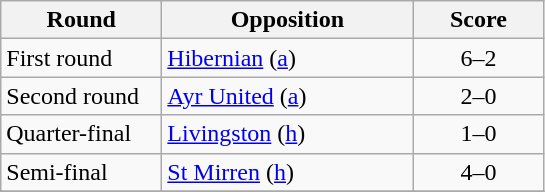<table class="wikitable">
<tr>
<th width=100>Round</th>
<th width=160>Opposition</th>
<th width=80>Score</th>
</tr>
<tr>
<td>First round</td>
<td><a href='#'>Hibernian</a> (<a href='#'>a</a>)</td>
<td align=center>6–2</td>
</tr>
<tr>
<td>Second round</td>
<td><a href='#'>Ayr United</a> (<a href='#'>a</a>)</td>
<td align=center>2–0</td>
</tr>
<tr>
<td>Quarter-final</td>
<td><a href='#'>Livingston</a> (<a href='#'>h</a>)</td>
<td align=center>1–0</td>
</tr>
<tr>
<td>Semi-final</td>
<td><a href='#'>St Mirren</a> (<a href='#'>h</a>)</td>
<td align=center>4–0</td>
</tr>
<tr>
</tr>
</table>
